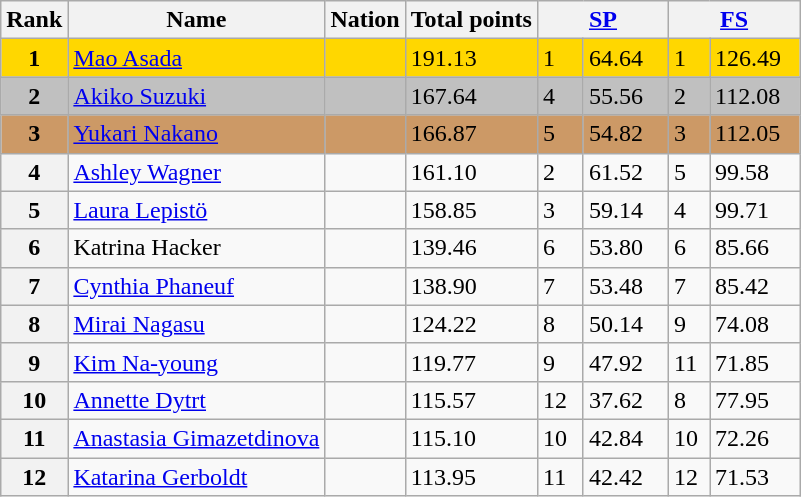<table class="wikitable">
<tr>
<th>Rank</th>
<th>Name</th>
<th>Nation</th>
<th>Total points</th>
<th colspan="2" width="80px"><a href='#'>SP</a></th>
<th colspan="2" width="80px"><a href='#'>FS</a></th>
</tr>
<tr bgcolor="gold">
<td align="center"><strong>1</strong></td>
<td><a href='#'>Mao Asada</a></td>
<td></td>
<td>191.13</td>
<td>1</td>
<td>64.64</td>
<td>1</td>
<td>126.49</td>
</tr>
<tr bgcolor="silver">
<td align="center"><strong>2</strong></td>
<td><a href='#'>Akiko Suzuki</a></td>
<td></td>
<td>167.64</td>
<td>4</td>
<td>55.56</td>
<td>2</td>
<td>112.08</td>
</tr>
<tr bgcolor="cc9966">
<td align="center"><strong>3</strong></td>
<td><a href='#'>Yukari Nakano</a></td>
<td></td>
<td>166.87</td>
<td>5</td>
<td>54.82</td>
<td>3</td>
<td>112.05</td>
</tr>
<tr>
<th>4</th>
<td><a href='#'>Ashley Wagner</a></td>
<td></td>
<td>161.10</td>
<td>2</td>
<td>61.52</td>
<td>5</td>
<td>99.58</td>
</tr>
<tr>
<th>5</th>
<td><a href='#'>Laura Lepistö</a></td>
<td></td>
<td>158.85</td>
<td>3</td>
<td>59.14</td>
<td>4</td>
<td>99.71</td>
</tr>
<tr>
<th>6</th>
<td>Katrina Hacker</td>
<td></td>
<td>139.46</td>
<td>6</td>
<td>53.80</td>
<td>6</td>
<td>85.66</td>
</tr>
<tr>
<th>7</th>
<td><a href='#'>Cynthia Phaneuf</a></td>
<td></td>
<td>138.90</td>
<td>7</td>
<td>53.48</td>
<td>7</td>
<td>85.42</td>
</tr>
<tr>
<th>8</th>
<td><a href='#'>Mirai Nagasu</a></td>
<td></td>
<td>124.22</td>
<td>8</td>
<td>50.14</td>
<td>9</td>
<td>74.08</td>
</tr>
<tr>
<th>9</th>
<td><a href='#'>Kim Na-young</a></td>
<td></td>
<td>119.77</td>
<td>9</td>
<td>47.92</td>
<td>11</td>
<td>71.85</td>
</tr>
<tr>
<th>10</th>
<td><a href='#'>Annette Dytrt</a></td>
<td></td>
<td>115.57</td>
<td>12</td>
<td>37.62</td>
<td>8</td>
<td>77.95</td>
</tr>
<tr>
<th>11</th>
<td><a href='#'>Anastasia Gimazetdinova</a></td>
<td></td>
<td>115.10</td>
<td>10</td>
<td>42.84</td>
<td>10</td>
<td>72.26</td>
</tr>
<tr>
<th>12</th>
<td><a href='#'>Katarina Gerboldt</a></td>
<td></td>
<td>113.95</td>
<td>11</td>
<td>42.42</td>
<td>12</td>
<td>71.53</td>
</tr>
</table>
